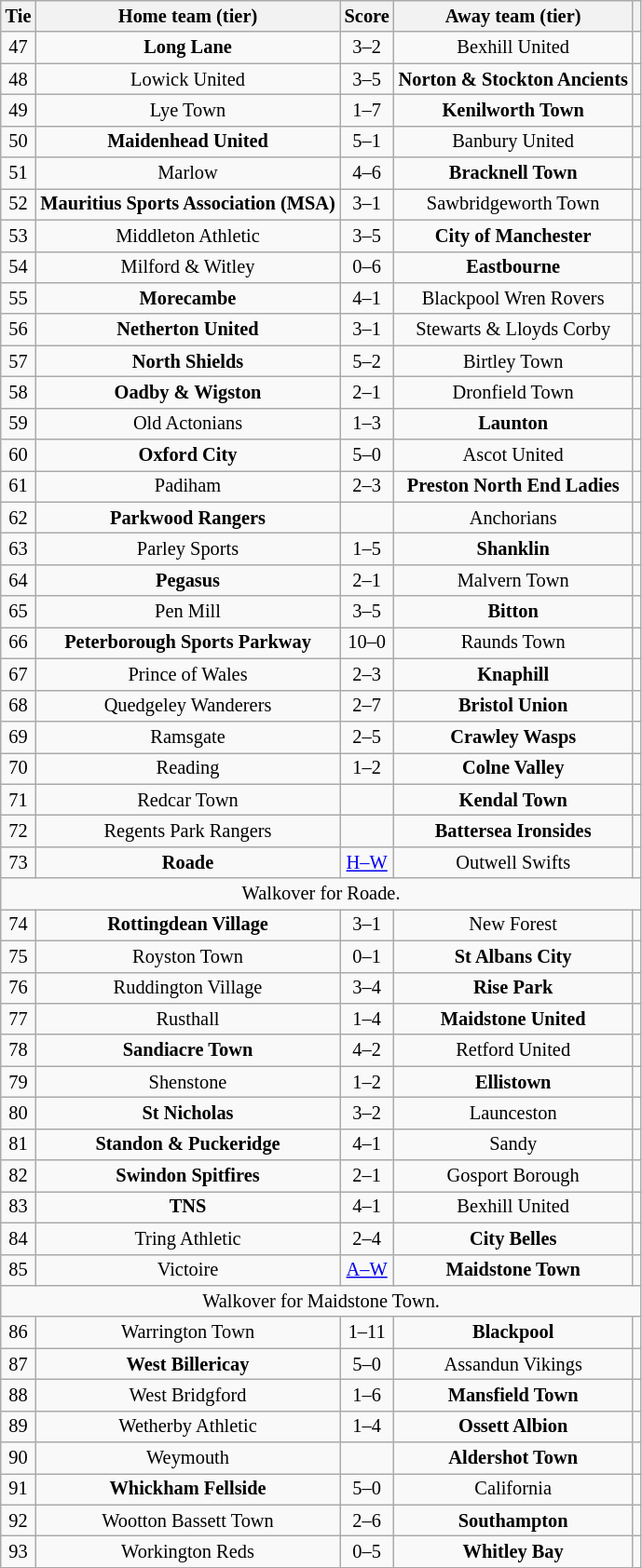<table class="wikitable" style="text-align:center; font-size:85%">
<tr>
<th>Tie</th>
<th>Home team (tier)</th>
<th>Score</th>
<th>Away team (tier)</th>
<th></th>
</tr>
<tr>
<td>47</td>
<td><strong>Long Lane</strong></td>
<td>3–2</td>
<td>Bexhill United</td>
<td></td>
</tr>
<tr>
<td>48</td>
<td>Lowick United</td>
<td>3–5</td>
<td><strong>Norton & Stockton Ancients</strong></td>
<td></td>
</tr>
<tr>
<td>49</td>
<td>Lye Town</td>
<td>1–7</td>
<td><strong>Kenilworth Town</strong></td>
<td></td>
</tr>
<tr>
<td>50</td>
<td><strong>Maidenhead United</strong></td>
<td>5–1</td>
<td>Banbury United</td>
<td></td>
</tr>
<tr>
<td>51</td>
<td>Marlow</td>
<td>4–6</td>
<td><strong>Bracknell Town</strong></td>
<td></td>
</tr>
<tr>
<td>52</td>
<td><strong>Mauritius Sports Association (MSA)</strong></td>
<td>3–1</td>
<td>Sawbridgeworth Town</td>
<td></td>
</tr>
<tr>
<td>53</td>
<td>Middleton Athletic</td>
<td>3–5</td>
<td><strong>City of Manchester</strong></td>
<td></td>
</tr>
<tr>
<td>54</td>
<td>Milford & Witley</td>
<td>0–6</td>
<td><strong>Eastbourne</strong></td>
<td></td>
</tr>
<tr>
<td>55</td>
<td><strong>Morecambe</strong></td>
<td>4–1</td>
<td>Blackpool Wren Rovers</td>
<td></td>
</tr>
<tr>
<td>56</td>
<td><strong>Netherton United</strong></td>
<td>3–1</td>
<td>Stewarts & Lloyds Corby</td>
<td></td>
</tr>
<tr>
<td>57</td>
<td><strong>North Shields</strong></td>
<td>5–2</td>
<td>Birtley Town</td>
<td></td>
</tr>
<tr>
<td>58</td>
<td><strong>Oadby & Wigston</strong></td>
<td>2–1 </td>
<td>Dronfield Town</td>
<td></td>
</tr>
<tr>
<td>59</td>
<td>Old Actonians</td>
<td>1–3</td>
<td><strong>Launton</strong></td>
<td></td>
</tr>
<tr>
<td>60</td>
<td><strong>Oxford City</strong></td>
<td>5–0</td>
<td>Ascot United</td>
<td></td>
</tr>
<tr>
<td>61</td>
<td>Padiham</td>
<td>2–3</td>
<td><strong>Preston North End Ladies</strong></td>
<td></td>
</tr>
<tr>
<td>62</td>
<td><strong>Parkwood Rangers</strong></td>
<td></td>
<td>Anchorians</td>
<td></td>
</tr>
<tr>
<td>63</td>
<td>Parley Sports</td>
<td>1–5</td>
<td><strong>Shanklin</strong></td>
<td></td>
</tr>
<tr>
<td>64</td>
<td><strong>Pegasus</strong></td>
<td>2–1</td>
<td>Malvern Town</td>
<td></td>
</tr>
<tr>
<td>65</td>
<td>Pen Mill</td>
<td>3–5</td>
<td><strong>Bitton</strong></td>
<td></td>
</tr>
<tr>
<td>66</td>
<td><strong>Peterborough Sports Parkway</strong></td>
<td>10–0</td>
<td>Raunds Town</td>
<td></td>
</tr>
<tr>
<td>67</td>
<td>Prince of Wales</td>
<td>2–3 </td>
<td><strong>Knaphill</strong></td>
<td></td>
</tr>
<tr>
<td>68</td>
<td>Quedgeley Wanderers</td>
<td>2–7</td>
<td><strong>Bristol Union</strong></td>
<td></td>
</tr>
<tr>
<td>69</td>
<td>Ramsgate</td>
<td>2–5</td>
<td><strong>Crawley Wasps</strong></td>
<td></td>
</tr>
<tr>
<td>70</td>
<td>Reading</td>
<td>1–2</td>
<td><strong>Colne Valley</strong></td>
<td></td>
</tr>
<tr>
<td>71</td>
<td>Redcar Town</td>
<td></td>
<td><strong>Kendal Town</strong></td>
<td></td>
</tr>
<tr>
<td>72</td>
<td>Regents Park Rangers</td>
<td></td>
<td><strong>Battersea Ironsides</strong></td>
<td></td>
</tr>
<tr>
<td>73</td>
<td><strong>Roade</strong></td>
<td><a href='#'>H–W</a></td>
<td>Outwell Swifts</td>
<td></td>
</tr>
<tr>
<td colspan="5">Walkover for Roade.</td>
</tr>
<tr>
<td>74</td>
<td><strong>Rottingdean Village</strong></td>
<td>3–1</td>
<td>New Forest</td>
<td></td>
</tr>
<tr>
<td>75</td>
<td>Royston Town</td>
<td>0–1</td>
<td><strong>St Albans City</strong></td>
<td></td>
</tr>
<tr>
<td>76</td>
<td>Ruddington Village</td>
<td>3–4</td>
<td><strong>Rise Park</strong></td>
<td></td>
</tr>
<tr>
<td>77</td>
<td>Rusthall</td>
<td>1–4</td>
<td><strong>Maidstone United</strong></td>
<td></td>
</tr>
<tr>
<td>78</td>
<td><strong>Sandiacre Town</strong></td>
<td>4–2</td>
<td>Retford United</td>
<td></td>
</tr>
<tr>
<td>79</td>
<td>Shenstone</td>
<td>1–2</td>
<td><strong>Ellistown</strong></td>
<td></td>
</tr>
<tr>
<td>80</td>
<td><strong>St Nicholas</strong></td>
<td>3–2</td>
<td>Launceston</td>
<td></td>
</tr>
<tr>
<td>81</td>
<td><strong>Standon & Puckeridge</strong></td>
<td>4–1</td>
<td>Sandy</td>
<td></td>
</tr>
<tr>
<td>82</td>
<td><strong>Swindon Spitfires</strong></td>
<td>2–1</td>
<td>Gosport Borough</td>
<td></td>
</tr>
<tr>
<td>83</td>
<td><strong>TNS</strong></td>
<td>4–1</td>
<td>Bexhill United</td>
<td></td>
</tr>
<tr>
<td>84</td>
<td>Tring Athletic</td>
<td>2–4 </td>
<td><strong>City Belles</strong></td>
<td></td>
</tr>
<tr>
<td>85</td>
<td>Victoire</td>
<td><a href='#'>A–W</a></td>
<td><strong>Maidstone Town</strong></td>
<td></td>
</tr>
<tr>
<td colspan="5">Walkover for Maidstone Town.</td>
</tr>
<tr>
<td>86</td>
<td>Warrington Town</td>
<td>1–11</td>
<td><strong>Blackpool</strong></td>
<td></td>
</tr>
<tr>
<td>87</td>
<td><strong>West Billericay</strong></td>
<td>5–0</td>
<td>Assandun Vikings</td>
<td></td>
</tr>
<tr>
<td>88</td>
<td>West Bridgford</td>
<td>1–6</td>
<td><strong>Mansfield Town</strong></td>
<td></td>
</tr>
<tr>
<td>89</td>
<td>Wetherby Athletic</td>
<td>1–4</td>
<td><strong>Ossett Albion</strong></td>
<td></td>
</tr>
<tr>
<td>90</td>
<td>Weymouth</td>
<td></td>
<td><strong>Aldershot Town</strong></td>
<td></td>
</tr>
<tr>
<td>91</td>
<td><strong>Whickham Fellside</strong></td>
<td>5–0</td>
<td>California</td>
<td></td>
</tr>
<tr>
<td>92</td>
<td>Wootton Bassett Town</td>
<td>2–6</td>
<td><strong>Southampton</strong></td>
<td></td>
</tr>
<tr>
<td>93</td>
<td>Workington Reds</td>
<td>0–5</td>
<td><strong>Whitley Bay</strong></td>
<td></td>
</tr>
</table>
